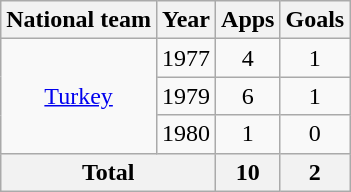<table class="wikitable" style="text-align:center">
<tr>
<th>National team</th>
<th>Year</th>
<th>Apps</th>
<th>Goals</th>
</tr>
<tr>
<td rowspan="3"><a href='#'>Turkey</a></td>
<td>1977</td>
<td>4</td>
<td>1</td>
</tr>
<tr>
<td>1979</td>
<td>6</td>
<td>1</td>
</tr>
<tr>
<td>1980</td>
<td>1</td>
<td>0</td>
</tr>
<tr>
<th colspan="2">Total</th>
<th>10</th>
<th>2</th>
</tr>
</table>
